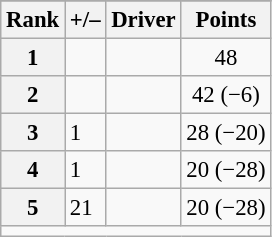<table class="wikitable" style="font-size: 95%;">
<tr>
</tr>
<tr>
<th scope="col">Rank</th>
<th scope="col">+/–</th>
<th scope="col">Driver</th>
<th scope="col">Points</th>
</tr>
<tr>
<th scope="row">1</th>
<td align="left"></td>
<td data-sort-value="TRA"></td>
<td align="center">48</td>
</tr>
<tr>
<th scope="row">2</th>
<td align="left"></td>
<td data-sort-value="VAS"></td>
<td align="center">42 (−6)</td>
</tr>
<tr>
<th scope="row">3</th>
<td align="left"> 1</td>
<td data-sort-value="MOR"></td>
<td align="center">28 (−20)</td>
</tr>
<tr>
<th scope="row">4</th>
<td align="left"> 1</td>
<td data-sort-value="PAP"></td>
<td align="center">20 (−28)</td>
</tr>
<tr>
<th scope="row">5</th>
<td align="left"> 21</td>
<td data-sort-value="FER"></td>
<td align="center">20 (−28)</td>
</tr>
<tr class="sortbottom">
<td colspan="9"></td>
</tr>
</table>
